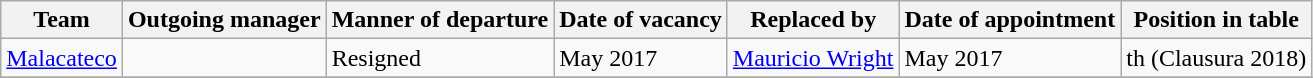<table class="wikitable">
<tr>
<th>Team</th>
<th>Outgoing manager</th>
<th>Manner of departure</th>
<th>Date of vacancy</th>
<th>Replaced by</th>
<th>Date of appointment</th>
<th>Position in table</th>
</tr>
<tr>
<td><a href='#'>Malacateco</a></td>
<td></td>
<td>Resigned</td>
<td>May 2017</td>
<td> <a href='#'>Mauricio Wright</a></td>
<td>May 2017</td>
<td>th (Clausura 2018)</td>
</tr>
<tr>
</tr>
</table>
